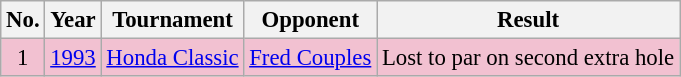<table class="wikitable" style="font-size:95%;">
<tr>
<th>No.</th>
<th>Year</th>
<th>Tournament</th>
<th>Opponent</th>
<th>Result</th>
</tr>
<tr style="background:#F2C1D1;">
<td align=center>1</td>
<td><a href='#'>1993</a></td>
<td><a href='#'>Honda Classic</a></td>
<td> <a href='#'>Fred Couples</a></td>
<td>Lost to par on second extra hole</td>
</tr>
</table>
